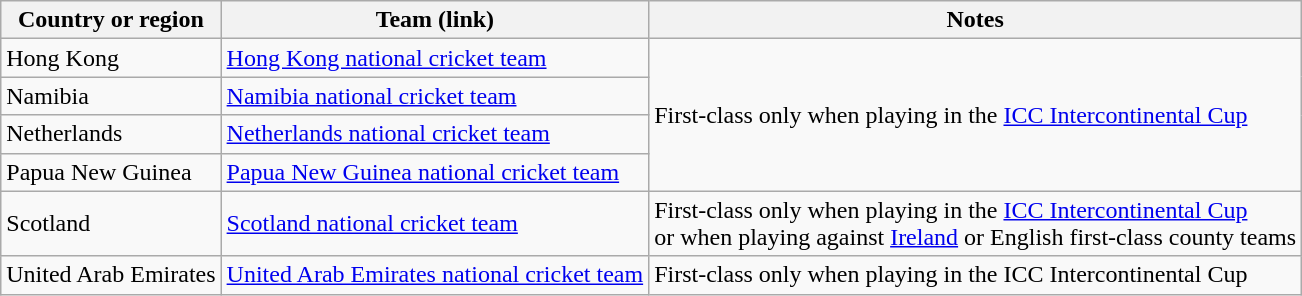<table class=wikitable>
<tr>
<th>Country or region</th>
<th>Team (link)</th>
<th>Notes</th>
</tr>
<tr>
<td>Hong Kong</td>
<td><a href='#'>Hong Kong national cricket team</a></td>
<td rowspan=4>First-class only when playing in the <a href='#'>ICC Intercontinental Cup</a></td>
</tr>
<tr>
<td>Namibia</td>
<td><a href='#'>Namibia national cricket team</a></td>
</tr>
<tr>
<td>Netherlands</td>
<td><a href='#'>Netherlands national cricket team</a></td>
</tr>
<tr>
<td>Papua New Guinea</td>
<td><a href='#'>Papua New Guinea national cricket team</a></td>
</tr>
<tr>
<td>Scotland</td>
<td><a href='#'>Scotland national cricket team</a></td>
<td>First-class only when playing in the <a href='#'>ICC Intercontinental Cup</a><br>or when playing against <a href='#'>Ireland</a> or English first-class county teams</td>
</tr>
<tr>
<td>United Arab Emirates</td>
<td><a href='#'>United Arab Emirates national cricket team</a></td>
<td>First-class only when playing in the ICC Intercontinental Cup</td>
</tr>
</table>
